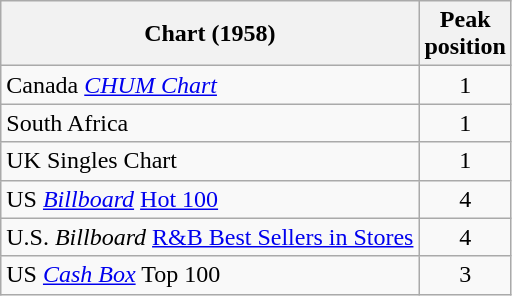<table class="wikitable sortable">
<tr>
<th>Chart (1958)</th>
<th>Peak<br>position</th>
</tr>
<tr>
<td>Canada <em><a href='#'>CHUM Chart</a></em></td>
<td style="text-align:center;">1</td>
</tr>
<tr>
<td>South Africa</td>
<td style="text-align:center;">1</td>
</tr>
<tr>
<td>UK Singles Chart</td>
<td style="text-align:center;">1</td>
</tr>
<tr>
<td>US <em><a href='#'>Billboard</a></em> <a href='#'>Hot 100</a></td>
<td style="text-align:center;">4</td>
</tr>
<tr>
<td align="left">U.S. <em>Billboard</em> <a href='#'>R&B Best Sellers in Stores</a></td>
<td style="text-align:center;">4</td>
</tr>
<tr>
<td>US <em><a href='#'>Cash Box</a></em> Top 100</td>
<td style="text-align:center;">3</td>
</tr>
</table>
